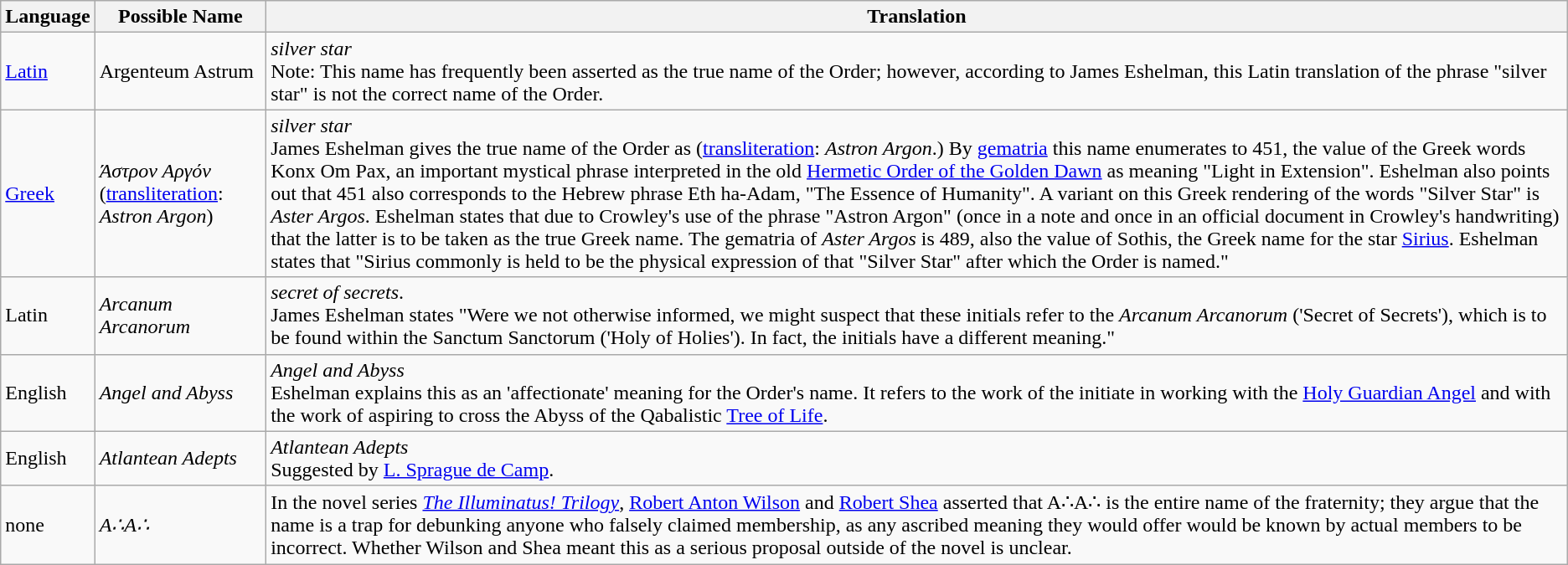<table class="wikitable">
<tr>
<th>Language</th>
<th>Possible Name</th>
<th>Translation</th>
</tr>
<tr>
<td><a href='#'>Latin</a></td>
<td>Argenteum Astrum</td>
<td><em>silver star</em><br>Note: This name has frequently been asserted as the true name of the Order; however, according to James Eshelman, this Latin translation of the phrase "silver star" is not the correct name of the Order.</td>
</tr>
<tr>
<td><a href='#'>Greek</a></td>
<td><em>Άστρον Αργόν</em> (<a href='#'>transliteration</a>: <em>Astron Argon</em>)</td>
<td><em>silver star</em><br>James Eshelman gives the true name of the Order as (<a href='#'>transliteration</a>: <em>Astron Argon</em>.) By <a href='#'>gematria</a> this name enumerates to 451, the value of the Greek words Konx Om Pax, an important mystical phrase interpreted in the old <a href='#'>Hermetic Order of the Golden Dawn</a> as meaning "Light in Extension". Eshelman also points out that 451 also corresponds to the Hebrew phrase Eth ha-Adam, "The Essence of Humanity". A variant on this Greek rendering of the words "Silver Star" is <em>Aster Argos</em>. Eshelman states that due to Crowley's use of the phrase "Astron Argon" (once in a note and once in an official document in Crowley's handwriting) that the latter is to be taken as the true Greek name. The gematria of <em>Aster Argos</em> is 489, also the value of Sothis, the Greek name for the star <a href='#'>Sirius</a>. Eshelman states that "Sirius commonly is held to be the physical expression of that "Silver Star" after which the Order is named."</td>
</tr>
<tr>
<td>Latin</td>
<td><em>Arcanum Arcanorum</em></td>
<td><em>secret of secrets</em>.<br>James Eshelman states "Were we not otherwise informed, we might suspect that these initials refer to the <em>Arcanum Arcanorum</em> ('Secret of Secrets'), which is to be found within the Sanctum Sanctorum ('Holy of Holies'). In fact, the initials have a different meaning."</td>
</tr>
<tr>
<td>English</td>
<td><em>Angel and Abyss</em></td>
<td><em>Angel and Abyss</em><br>Eshelman explains this as an 'affectionate' meaning for the Order's name. It refers to the work of the initiate in working with the <a href='#'>Holy Guardian Angel</a> and with the work of aspiring to cross the Abyss of the Qabalistic <a href='#'>Tree of Life</a>.</td>
</tr>
<tr>
<td>English</td>
<td><em>Atlantean Adepts</em></td>
<td><em>Atlantean Adepts</em><br>Suggested by <a href='#'>L. Sprague de Camp</a>.</td>
</tr>
<tr>
<td>none</td>
<td><em>A∴A∴</em></td>
<td>In the novel series <em><a href='#'>The Illuminatus! Trilogy</a></em>, <a href='#'>Robert Anton Wilson</a> and <a href='#'>Robert Shea</a> asserted that A∴A∴ is the entire name of the fraternity; they argue that the name is a trap for debunking anyone who falsely claimed membership, as any ascribed meaning they would offer would be known by actual members to be incorrect. Whether Wilson and Shea meant this as a serious proposal outside of the novel is unclear.</td>
</tr>
</table>
